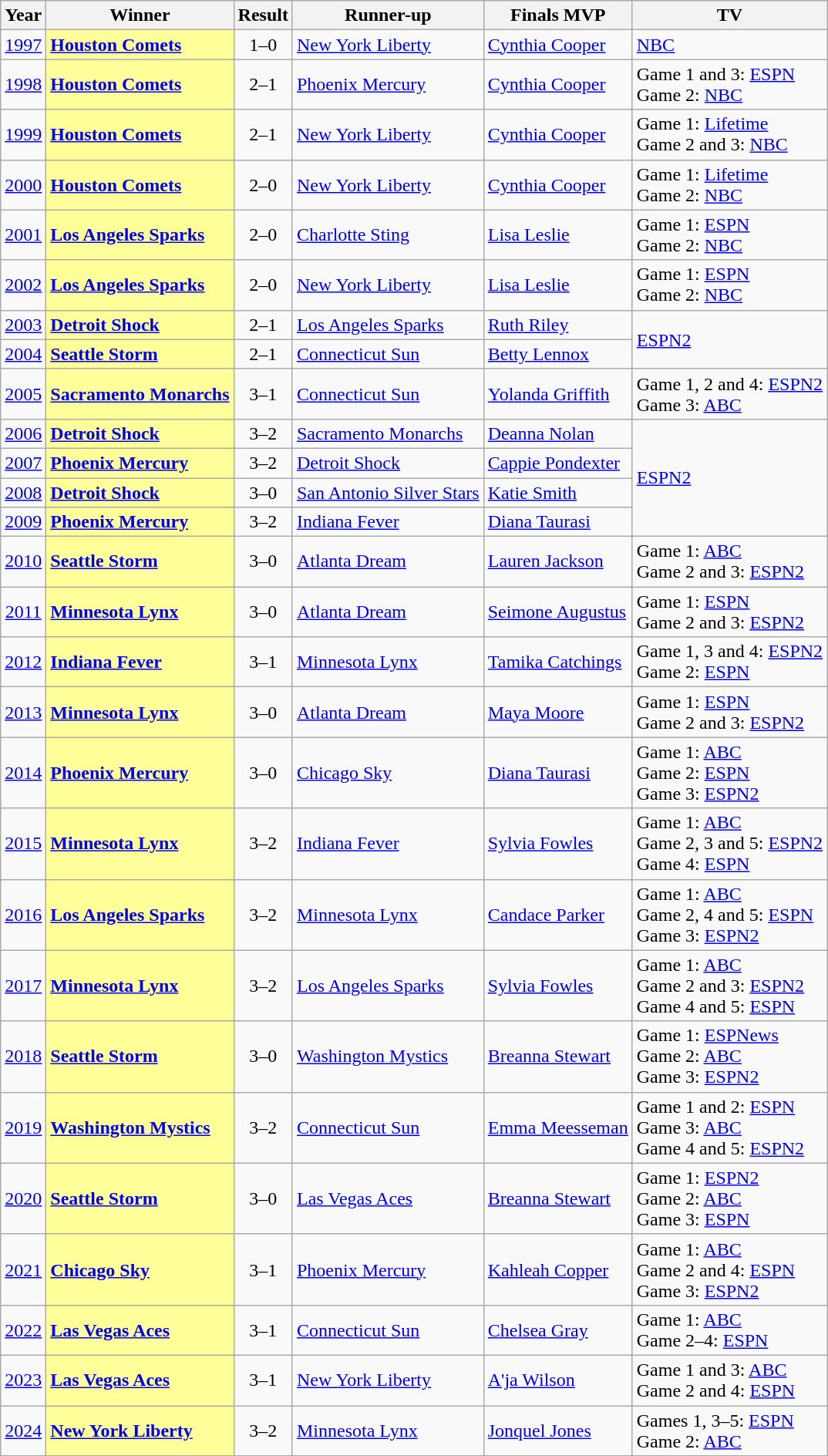<table class="wikitable sortable">
<tr bgcolor="#efefef">
<th>Year</th>
<th>Winner</th>
<th class="unsortable">Result</th>
<th>Runner-up</th>
<th>Finals MVP</th>
<th>TV</th>
</tr>
<tr>
<td align=center><a href='#'>1997</a></td>
<td style="background:#ff9"><strong><a href='#'>Houston Comets</a></strong></td>
<td align=center>1–0</td>
<td><a href='#'>New York Liberty</a></td>
<td><a href='#'>Cynthia Cooper</a></td>
<td><a href='#'>NBC</a></td>
</tr>
<tr>
<td align=center><a href='#'>1998</a></td>
<td style="background:#ff9"><strong><a href='#'>Houston Comets</a></strong></td>
<td align=center>2–1</td>
<td><a href='#'>Phoenix Mercury</a></td>
<td><a href='#'>Cynthia Cooper</a></td>
<td>Game 1 and 3: <a href='#'>ESPN</a><br>Game 2: <a href='#'>NBC</a></td>
</tr>
<tr>
<td align=center><a href='#'>1999</a></td>
<td style="background:#ff9"><strong><a href='#'>Houston Comets</a></strong></td>
<td align=center>2–1</td>
<td><a href='#'>New York Liberty</a></td>
<td><a href='#'>Cynthia Cooper</a></td>
<td>Game 1: <a href='#'>Lifetime</a><br>Game 2 and 3: <a href='#'>NBC</a></td>
</tr>
<tr>
<td align=center><a href='#'>2000</a></td>
<td style="background:#ff9"><strong><a href='#'>Houston Comets</a></strong></td>
<td align=center>2–0</td>
<td><a href='#'>New York Liberty</a></td>
<td><a href='#'>Cynthia Cooper</a></td>
<td>Game 1: <a href='#'>Lifetime</a><br>Game 2: <a href='#'>NBC</a></td>
</tr>
<tr>
<td align=center><a href='#'>2001</a></td>
<td style="background:#ff9"><strong><a href='#'>Los Angeles Sparks</a></strong></td>
<td align=center>2–0</td>
<td><a href='#'>Charlotte Sting</a></td>
<td><a href='#'>Lisa Leslie</a></td>
<td>Game 1: <a href='#'>ESPN</a><br>Game 2: <a href='#'>NBC</a></td>
</tr>
<tr>
<td align=center><a href='#'>2002</a></td>
<td style="background:#ff9"><strong><a href='#'>Los Angeles Sparks</a></strong></td>
<td align=center>2–0</td>
<td><a href='#'>New York Liberty</a></td>
<td><a href='#'>Lisa Leslie</a></td>
<td>Game 1: <a href='#'>ESPN</a><br>Game 2: <a href='#'>NBC</a></td>
</tr>
<tr>
<td align=center><a href='#'>2003</a></td>
<td style="background:#ff9"><strong><a href='#'>Detroit Shock</a></strong></td>
<td align=center>2–1</td>
<td><a href='#'>Los Angeles Sparks</a></td>
<td><a href='#'>Ruth Riley</a></td>
<td rowspan=2><a href='#'>ESPN2</a></td>
</tr>
<tr>
<td align=center><a href='#'>2004</a></td>
<td style="background:#ff9"><strong><a href='#'>Seattle Storm</a></strong></td>
<td align=center>2–1</td>
<td><a href='#'>Connecticut Sun</a></td>
<td><a href='#'>Betty Lennox</a></td>
</tr>
<tr>
<td align=center><a href='#'>2005</a></td>
<td style="background:#ff9"><strong><a href='#'>Sacramento Monarchs</a></strong></td>
<td align=center>3–1</td>
<td><a href='#'>Connecticut Sun</a></td>
<td><a href='#'>Yolanda Griffith</a></td>
<td>Game 1, 2 and 4: <a href='#'>ESPN2</a><br>Game 3: <a href='#'>ABC</a></td>
</tr>
<tr>
<td align=center><a href='#'>2006</a></td>
<td style="background:#ff9"><strong><a href='#'>Detroit Shock</a> </strong></td>
<td align=center>3–2</td>
<td><a href='#'>Sacramento Monarchs</a></td>
<td><a href='#'>Deanna Nolan</a></td>
<td rowspan=4><a href='#'>ESPN2</a></td>
</tr>
<tr>
<td align=center><a href='#'>2007</a></td>
<td style="background:#ff9"><strong><a href='#'>Phoenix Mercury</a></strong></td>
<td align=center>3–2</td>
<td><a href='#'>Detroit Shock</a></td>
<td><a href='#'>Cappie Pondexter</a></td>
</tr>
<tr>
<td align=center><a href='#'>2008</a></td>
<td style="background:#ff9"><strong><a href='#'>Detroit Shock</a></strong></td>
<td align=center>3–0</td>
<td><a href='#'>San Antonio Silver Stars</a></td>
<td><a href='#'>Katie Smith</a></td>
</tr>
<tr>
<td align=center><a href='#'>2009</a></td>
<td style="background:#ff9"><strong><a href='#'>Phoenix Mercury</a></strong></td>
<td align=center>3–2</td>
<td><a href='#'>Indiana Fever</a></td>
<td><a href='#'>Diana Taurasi</a></td>
</tr>
<tr>
<td align=center><a href='#'>2010</a></td>
<td style="background:#ff9"><strong><a href='#'>Seattle Storm</a></strong></td>
<td align=center>3–0</td>
<td><a href='#'>Atlanta Dream</a></td>
<td><a href='#'>Lauren Jackson</a></td>
<td>Game 1: <a href='#'>ABC</a><br>Game 2 and 3: <a href='#'>ESPN2</a></td>
</tr>
<tr>
<td align=center><a href='#'>2011</a></td>
<td style="background:#ff9"><strong><a href='#'>Minnesota Lynx</a></strong></td>
<td align=center>3–0</td>
<td><a href='#'>Atlanta Dream</a></td>
<td><a href='#'>Seimone Augustus</a></td>
<td>Game 1: <a href='#'>ESPN</a><br>Game 2 and 3: <a href='#'>ESPN2</a></td>
</tr>
<tr>
<td align=center><a href='#'>2012</a></td>
<td style="background:#ff9"><strong><a href='#'>Indiana Fever</a></strong></td>
<td align=center>3–1</td>
<td><a href='#'>Minnesota Lynx</a></td>
<td><a href='#'>Tamika Catchings</a></td>
<td>Game 1, 3 and 4: <a href='#'>ESPN2</a><br>Game 2: <a href='#'>ESPN</a></td>
</tr>
<tr>
<td align=center><a href='#'>2013</a></td>
<td style="background:#ff9"><strong><a href='#'>Minnesota Lynx</a></strong></td>
<td align=center>3–0</td>
<td><a href='#'>Atlanta Dream</a></td>
<td><a href='#'>Maya Moore</a></td>
<td>Game 1: <a href='#'>ESPN</a><br>Game 2 and 3: <a href='#'>ESPN2</a></td>
</tr>
<tr>
<td align=center><a href='#'>2014</a></td>
<td style="background:#ff9"><strong><a href='#'>Phoenix Mercury</a></strong></td>
<td align=center>3–0</td>
<td><a href='#'>Chicago Sky</a></td>
<td><a href='#'>Diana Taurasi</a></td>
<td>Game 1: <a href='#'>ABC</a><br>Game 2: <a href='#'>ESPN</a><br>Game 3: <a href='#'>ESPN2</a></td>
</tr>
<tr>
<td align=center><a href='#'>2015</a></td>
<td style="background:#ff9"><strong><a href='#'>Minnesota Lynx</a></strong></td>
<td align=center>3–2</td>
<td><a href='#'>Indiana Fever</a></td>
<td><a href='#'>Sylvia Fowles</a></td>
<td>Game 1: <a href='#'>ABC</a><br>Game 2, 3 and 5: <a href='#'>ESPN2</a><br>Game 4: <a href='#'>ESPN</a></td>
</tr>
<tr>
<td align=center><a href='#'>2016</a></td>
<td style="background:#ff9"><strong><a href='#'>Los Angeles Sparks</a></strong></td>
<td align=center>3–2</td>
<td><a href='#'>Minnesota Lynx</a></td>
<td><a href='#'>Candace Parker</a></td>
<td>Game 1: <a href='#'>ABC</a><br>Game 2, 4 and 5: <a href='#'>ESPN</a><br>Game 3: <a href='#'>ESPN2</a></td>
</tr>
<tr>
<td align=center><a href='#'>2017</a></td>
<td style="background:#ff9"><strong><a href='#'>Minnesota Lynx</a></strong></td>
<td align=center>3–2</td>
<td><a href='#'>Los Angeles Sparks</a></td>
<td><a href='#'>Sylvia Fowles</a></td>
<td>Game 1: <a href='#'>ABC</a><br>Game 2 and 3: <a href='#'>ESPN2</a><br>Game 4 and 5: <a href='#'>ESPN</a></td>
</tr>
<tr>
<td align=center><a href='#'>2018</a></td>
<td style="background:#ff9"><strong><a href='#'>Seattle Storm</a></strong></td>
<td align=center>3–0</td>
<td><a href='#'>Washington Mystics</a></td>
<td><a href='#'>Breanna Stewart</a></td>
<td>Game 1: <a href='#'>ESPNews</a><br>Game 2: <a href='#'>ABC</a><br>Game 3: <a href='#'>ESPN2</a></td>
</tr>
<tr>
<td align=center><a href='#'>2019</a></td>
<td style="background:#ff9"><strong><a href='#'>Washington Mystics</a></strong></td>
<td align=center>3–2</td>
<td><a href='#'>Connecticut Sun</a></td>
<td><a href='#'>Emma Meesseman</a></td>
<td>Game 1 and 2: <a href='#'>ESPN</a><br>Game 3: <a href='#'>ABC</a><br>Game 4 and 5: <a href='#'>ESPN2</a></td>
</tr>
<tr>
<td align=center><a href='#'>2020</a></td>
<td style="background:#ff9"><strong><a href='#'>Seattle Storm</a></strong></td>
<td align=center>3–0</td>
<td><a href='#'>Las Vegas Aces</a></td>
<td><a href='#'>Breanna Stewart</a></td>
<td>Game 1: <a href='#'>ESPN2</a><br>Game 2: <a href='#'>ABC</a><br>Game 3: <a href='#'>ESPN</a></td>
</tr>
<tr>
<td align=center><a href='#'>2021</a></td>
<td style="background:#ff9"><a href='#'><strong>Chicago Sky</strong></a></td>
<td align="center">3–1</td>
<td><a href='#'>Phoenix Mercury</a></td>
<td><a href='#'>Kahleah Copper</a></td>
<td>Game 1: <a href='#'>ABC</a><br>Game 2 and 4: <a href='#'>ESPN</a><br> Game 3: <a href='#'>ESPN2</a></td>
</tr>
<tr>
<td align=center><a href='#'>2022</a></td>
<td style="background:#ff9"><a href='#'><strong>Las Vegas Aces</strong></a></td>
<td align="center">3–1</td>
<td><a href='#'>Connecticut Sun</a></td>
<td><a href='#'>Chelsea Gray</a></td>
<td>Game 1: <a href='#'>ABC</a><br>Game 2–4: <a href='#'>ESPN</a></td>
</tr>
<tr>
<td align=center><a href='#'>2023</a></td>
<td style="background:#ff9"><a href='#'><strong>Las Vegas Aces</strong></a></td>
<td align="center">3–1</td>
<td><a href='#'>New York Liberty</a></td>
<td><a href='#'>A'ja Wilson</a></td>
<td>Game 1 and 3: <a href='#'>ABC</a><br>Game 2 and 4: <a href='#'>ESPN</a></td>
</tr>
<tr>
<td align=center><a href='#'>2024</a></td>
<td style="background:#ff9"><a href='#'><strong>New York Liberty</strong></a></td>
<td align="center">3–2</td>
<td><a href='#'>Minnesota Lynx</a></td>
<td><a href='#'>Jonquel Jones</a></td>
<td>Games 1, 3–5: <a href='#'>ESPN</a><br>Game 2: <a href='#'>ABC</a></td>
</tr>
<tr>
</tr>
</table>
